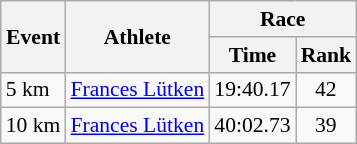<table class="wikitable" border="1" style="font-size:90%">
<tr>
<th rowspan=2>Event</th>
<th rowspan=2>Athlete</th>
<th colspan=2>Race</th>
</tr>
<tr>
<th>Time</th>
<th>Rank</th>
</tr>
<tr>
<td>5 km</td>
<td><a href='#'>Frances Lütken</a></td>
<td align=center>19:40.17</td>
<td align=center>42</td>
</tr>
<tr>
<td>10 km</td>
<td><a href='#'>Frances Lütken</a></td>
<td align=center>40:02.73</td>
<td align=center>39</td>
</tr>
</table>
